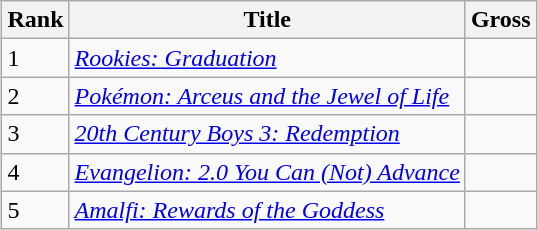<table class="wikitable sortable" style="margin:auto; margin:auto;">
<tr>
<th>Rank</th>
<th>Title</th>
<th>Gross</th>
</tr>
<tr>
<td>1</td>
<td><em><a href='#'>Rookies: Graduation</a></em></td>
<td></td>
</tr>
<tr>
<td>2</td>
<td><em><a href='#'>Pokémon: Arceus and the Jewel of Life</a></em></td>
<td></td>
</tr>
<tr>
<td>3</td>
<td><em><a href='#'>20th Century Boys 3: Redemption</a></em></td>
<td></td>
</tr>
<tr>
<td>4</td>
<td><em><a href='#'>Evangelion: 2.0 You Can (Not) Advance</a></em></td>
<td></td>
</tr>
<tr>
<td>5</td>
<td><em><a href='#'>Amalfi: Rewards of the Goddess</a></em></td>
<td></td>
</tr>
</table>
